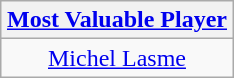<table class=wikitable style="text-align:center; margin:auto">
<tr>
<th><a href='#'>Most Valuable Player</a></th>
</tr>
<tr>
<td> <a href='#'>Michel Lasme</a></td>
</tr>
</table>
